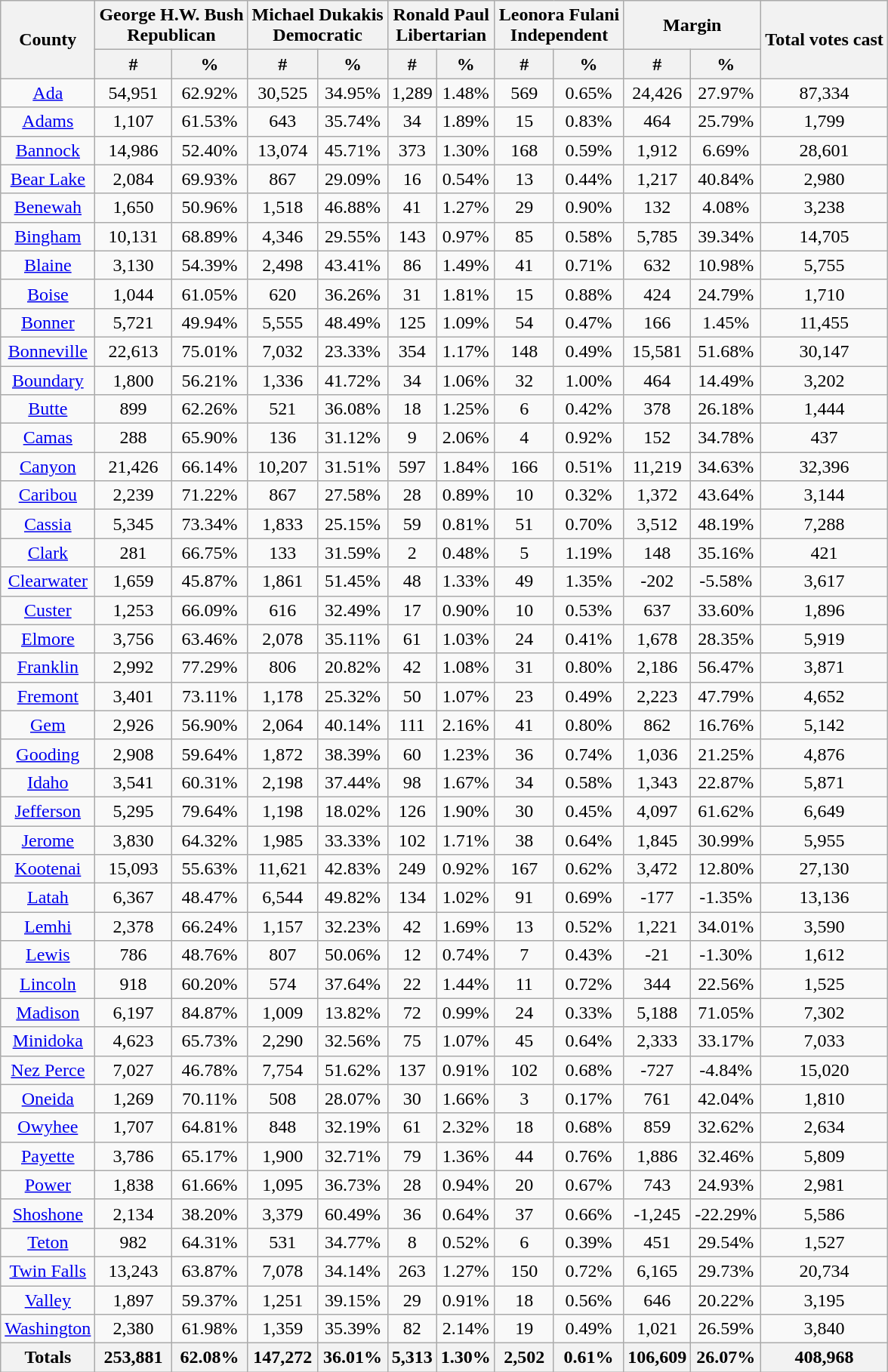<table class="wikitable sortable" style="text-align:center">
<tr>
<th style="text-align:center;" rowspan="2">County</th>
<th style="text-align:center;" colspan="2">George H.W. Bush<br>Republican</th>
<th style="text-align:center;" colspan="2">Michael Dukakis<br>Democratic</th>
<th style="text-align:center;" colspan="2">Ronald Paul<br>Libertarian</th>
<th style="text-align:center;" colspan="2">Leonora Fulani<br>Independent</th>
<th style="text-align:center;" colspan="2">Margin</th>
<th style="text-align:center;" rowspan="2">Total votes cast</th>
</tr>
<tr>
<th style="text-align:center;" data-sort-type="number">#</th>
<th style="text-align:center;" data-sort-type="number">%</th>
<th style="text-align:center;" data-sort-type="number">#</th>
<th style="text-align:center;" data-sort-type="number">%</th>
<th style="text-align:center;" data-sort-type="number">#</th>
<th style="text-align:center;" data-sort-type="number">%</th>
<th style="text-align:center;" data-sort-type="number">#</th>
<th style="text-align:center;" data-sort-type="number">%</th>
<th style="text-align:center;" data-sort-type="number">#</th>
<th style="text-align:center;" data-sort-type="number">%</th>
</tr>
<tr style="text-align:center;">
<td><a href='#'>Ada</a></td>
<td>54,951</td>
<td>62.92%</td>
<td>30,525</td>
<td>34.95%</td>
<td>1,289</td>
<td>1.48%</td>
<td>569</td>
<td>0.65%</td>
<td>24,426</td>
<td>27.97%</td>
<td>87,334</td>
</tr>
<tr style="text-align:center;">
<td><a href='#'>Adams</a></td>
<td>1,107</td>
<td>61.53%</td>
<td>643</td>
<td>35.74%</td>
<td>34</td>
<td>1.89%</td>
<td>15</td>
<td>0.83%</td>
<td>464</td>
<td>25.79%</td>
<td>1,799</td>
</tr>
<tr style="text-align:center;">
<td><a href='#'>Bannock</a></td>
<td>14,986</td>
<td>52.40%</td>
<td>13,074</td>
<td>45.71%</td>
<td>373</td>
<td>1.30%</td>
<td>168</td>
<td>0.59%</td>
<td>1,912</td>
<td>6.69%</td>
<td>28,601</td>
</tr>
<tr style="text-align:center;">
<td><a href='#'>Bear Lake</a></td>
<td>2,084</td>
<td>69.93%</td>
<td>867</td>
<td>29.09%</td>
<td>16</td>
<td>0.54%</td>
<td>13</td>
<td>0.44%</td>
<td>1,217</td>
<td>40.84%</td>
<td>2,980</td>
</tr>
<tr style="text-align:center;">
<td><a href='#'>Benewah</a></td>
<td>1,650</td>
<td>50.96%</td>
<td>1,518</td>
<td>46.88%</td>
<td>41</td>
<td>1.27%</td>
<td>29</td>
<td>0.90%</td>
<td>132</td>
<td>4.08%</td>
<td>3,238</td>
</tr>
<tr style="text-align:center;">
<td><a href='#'>Bingham</a></td>
<td>10,131</td>
<td>68.89%</td>
<td>4,346</td>
<td>29.55%</td>
<td>143</td>
<td>0.97%</td>
<td>85</td>
<td>0.58%</td>
<td>5,785</td>
<td>39.34%</td>
<td>14,705</td>
</tr>
<tr style="text-align:center;">
<td><a href='#'>Blaine</a></td>
<td>3,130</td>
<td>54.39%</td>
<td>2,498</td>
<td>43.41%</td>
<td>86</td>
<td>1.49%</td>
<td>41</td>
<td>0.71%</td>
<td>632</td>
<td>10.98%</td>
<td>5,755</td>
</tr>
<tr style="text-align:center;">
<td><a href='#'>Boise</a></td>
<td>1,044</td>
<td>61.05%</td>
<td>620</td>
<td>36.26%</td>
<td>31</td>
<td>1.81%</td>
<td>15</td>
<td>0.88%</td>
<td>424</td>
<td>24.79%</td>
<td>1,710</td>
</tr>
<tr style="text-align:center;">
<td><a href='#'>Bonner</a></td>
<td>5,721</td>
<td>49.94%</td>
<td>5,555</td>
<td>48.49%</td>
<td>125</td>
<td>1.09%</td>
<td>54</td>
<td>0.47%</td>
<td>166</td>
<td>1.45%</td>
<td>11,455</td>
</tr>
<tr style="text-align:center;">
<td><a href='#'>Bonneville</a></td>
<td>22,613</td>
<td>75.01%</td>
<td>7,032</td>
<td>23.33%</td>
<td>354</td>
<td>1.17%</td>
<td>148</td>
<td>0.49%</td>
<td>15,581</td>
<td>51.68%</td>
<td>30,147</td>
</tr>
<tr style="text-align:center;">
<td><a href='#'>Boundary</a></td>
<td>1,800</td>
<td>56.21%</td>
<td>1,336</td>
<td>41.72%</td>
<td>34</td>
<td>1.06%</td>
<td>32</td>
<td>1.00%</td>
<td>464</td>
<td>14.49%</td>
<td>3,202</td>
</tr>
<tr style="text-align:center;">
<td><a href='#'>Butte</a></td>
<td>899</td>
<td>62.26%</td>
<td>521</td>
<td>36.08%</td>
<td>18</td>
<td>1.25%</td>
<td>6</td>
<td>0.42%</td>
<td>378</td>
<td>26.18%</td>
<td>1,444</td>
</tr>
<tr style="text-align:center;">
<td><a href='#'>Camas</a></td>
<td>288</td>
<td>65.90%</td>
<td>136</td>
<td>31.12%</td>
<td>9</td>
<td>2.06%</td>
<td>4</td>
<td>0.92%</td>
<td>152</td>
<td>34.78%</td>
<td>437</td>
</tr>
<tr style="text-align:center;">
<td><a href='#'>Canyon</a></td>
<td>21,426</td>
<td>66.14%</td>
<td>10,207</td>
<td>31.51%</td>
<td>597</td>
<td>1.84%</td>
<td>166</td>
<td>0.51%</td>
<td>11,219</td>
<td>34.63%</td>
<td>32,396</td>
</tr>
<tr style="text-align:center;">
<td><a href='#'>Caribou</a></td>
<td>2,239</td>
<td>71.22%</td>
<td>867</td>
<td>27.58%</td>
<td>28</td>
<td>0.89%</td>
<td>10</td>
<td>0.32%</td>
<td>1,372</td>
<td>43.64%</td>
<td>3,144</td>
</tr>
<tr style="text-align:center;">
<td><a href='#'>Cassia</a></td>
<td>5,345</td>
<td>73.34%</td>
<td>1,833</td>
<td>25.15%</td>
<td>59</td>
<td>0.81%</td>
<td>51</td>
<td>0.70%</td>
<td>3,512</td>
<td>48.19%</td>
<td>7,288</td>
</tr>
<tr style="text-align:center;">
<td><a href='#'>Clark</a></td>
<td>281</td>
<td>66.75%</td>
<td>133</td>
<td>31.59%</td>
<td>2</td>
<td>0.48%</td>
<td>5</td>
<td>1.19%</td>
<td>148</td>
<td>35.16%</td>
<td>421</td>
</tr>
<tr style="text-align:center;">
<td><a href='#'>Clearwater</a></td>
<td>1,659</td>
<td>45.87%</td>
<td>1,861</td>
<td>51.45%</td>
<td>48</td>
<td>1.33%</td>
<td>49</td>
<td>1.35%</td>
<td>-202</td>
<td>-5.58%</td>
<td>3,617</td>
</tr>
<tr style="text-align:center;">
<td><a href='#'>Custer</a></td>
<td>1,253</td>
<td>66.09%</td>
<td>616</td>
<td>32.49%</td>
<td>17</td>
<td>0.90%</td>
<td>10</td>
<td>0.53%</td>
<td>637</td>
<td>33.60%</td>
<td>1,896</td>
</tr>
<tr style="text-align:center;">
<td><a href='#'>Elmore</a></td>
<td>3,756</td>
<td>63.46%</td>
<td>2,078</td>
<td>35.11%</td>
<td>61</td>
<td>1.03%</td>
<td>24</td>
<td>0.41%</td>
<td>1,678</td>
<td>28.35%</td>
<td>5,919</td>
</tr>
<tr style="text-align:center;">
<td><a href='#'>Franklin</a></td>
<td>2,992</td>
<td>77.29%</td>
<td>806</td>
<td>20.82%</td>
<td>42</td>
<td>1.08%</td>
<td>31</td>
<td>0.80%</td>
<td>2,186</td>
<td>56.47%</td>
<td>3,871</td>
</tr>
<tr style="text-align:center;">
<td><a href='#'>Fremont</a></td>
<td>3,401</td>
<td>73.11%</td>
<td>1,178</td>
<td>25.32%</td>
<td>50</td>
<td>1.07%</td>
<td>23</td>
<td>0.49%</td>
<td>2,223</td>
<td>47.79%</td>
<td>4,652</td>
</tr>
<tr style="text-align:center;">
<td><a href='#'>Gem</a></td>
<td>2,926</td>
<td>56.90%</td>
<td>2,064</td>
<td>40.14%</td>
<td>111</td>
<td>2.16%</td>
<td>41</td>
<td>0.80%</td>
<td>862</td>
<td>16.76%</td>
<td>5,142</td>
</tr>
<tr style="text-align:center;">
<td><a href='#'>Gooding</a></td>
<td>2,908</td>
<td>59.64%</td>
<td>1,872</td>
<td>38.39%</td>
<td>60</td>
<td>1.23%</td>
<td>36</td>
<td>0.74%</td>
<td>1,036</td>
<td>21.25%</td>
<td>4,876</td>
</tr>
<tr style="text-align:center;">
<td><a href='#'>Idaho</a></td>
<td>3,541</td>
<td>60.31%</td>
<td>2,198</td>
<td>37.44%</td>
<td>98</td>
<td>1.67%</td>
<td>34</td>
<td>0.58%</td>
<td>1,343</td>
<td>22.87%</td>
<td>5,871</td>
</tr>
<tr style="text-align:center;">
<td><a href='#'>Jefferson</a></td>
<td>5,295</td>
<td>79.64%</td>
<td>1,198</td>
<td>18.02%</td>
<td>126</td>
<td>1.90%</td>
<td>30</td>
<td>0.45%</td>
<td>4,097</td>
<td>61.62%</td>
<td>6,649</td>
</tr>
<tr style="text-align:center;">
<td><a href='#'>Jerome</a></td>
<td>3,830</td>
<td>64.32%</td>
<td>1,985</td>
<td>33.33%</td>
<td>102</td>
<td>1.71%</td>
<td>38</td>
<td>0.64%</td>
<td>1,845</td>
<td>30.99%</td>
<td>5,955</td>
</tr>
<tr style="text-align:center;">
<td><a href='#'>Kootenai</a></td>
<td>15,093</td>
<td>55.63%</td>
<td>11,621</td>
<td>42.83%</td>
<td>249</td>
<td>0.92%</td>
<td>167</td>
<td>0.62%</td>
<td>3,472</td>
<td>12.80%</td>
<td>27,130</td>
</tr>
<tr style="text-align:center;">
<td><a href='#'>Latah</a></td>
<td>6,367</td>
<td>48.47%</td>
<td>6,544</td>
<td>49.82%</td>
<td>134</td>
<td>1.02%</td>
<td>91</td>
<td>0.69%</td>
<td>-177</td>
<td>-1.35%</td>
<td>13,136</td>
</tr>
<tr style="text-align:center;">
<td><a href='#'>Lemhi</a></td>
<td>2,378</td>
<td>66.24%</td>
<td>1,157</td>
<td>32.23%</td>
<td>42</td>
<td>1.69%</td>
<td>13</td>
<td>0.52%</td>
<td>1,221</td>
<td>34.01%</td>
<td>3,590</td>
</tr>
<tr style="text-align:center;">
<td><a href='#'>Lewis</a></td>
<td>786</td>
<td>48.76%</td>
<td>807</td>
<td>50.06%</td>
<td>12</td>
<td>0.74%</td>
<td>7</td>
<td>0.43%</td>
<td>-21</td>
<td>-1.30%</td>
<td>1,612</td>
</tr>
<tr style="text-align:center;">
<td><a href='#'>Lincoln</a></td>
<td>918</td>
<td>60.20%</td>
<td>574</td>
<td>37.64%</td>
<td>22</td>
<td>1.44%</td>
<td>11</td>
<td>0.72%</td>
<td>344</td>
<td>22.56%</td>
<td>1,525</td>
</tr>
<tr style="text-align:center;">
<td><a href='#'>Madison</a></td>
<td>6,197</td>
<td>84.87%</td>
<td>1,009</td>
<td>13.82%</td>
<td>72</td>
<td>0.99%</td>
<td>24</td>
<td>0.33%</td>
<td>5,188</td>
<td>71.05%</td>
<td>7,302</td>
</tr>
<tr style="text-align:center;">
<td><a href='#'>Minidoka</a></td>
<td>4,623</td>
<td>65.73%</td>
<td>2,290</td>
<td>32.56%</td>
<td>75</td>
<td>1.07%</td>
<td>45</td>
<td>0.64%</td>
<td>2,333</td>
<td>33.17%</td>
<td>7,033</td>
</tr>
<tr style="text-align:center;">
<td><a href='#'>Nez Perce</a></td>
<td>7,027</td>
<td>46.78%</td>
<td>7,754</td>
<td>51.62%</td>
<td>137</td>
<td>0.91%</td>
<td>102</td>
<td>0.68%</td>
<td>-727</td>
<td>-4.84%</td>
<td>15,020</td>
</tr>
<tr style="text-align:center;">
<td><a href='#'>Oneida</a></td>
<td>1,269</td>
<td>70.11%</td>
<td>508</td>
<td>28.07%</td>
<td>30</td>
<td>1.66%</td>
<td>3</td>
<td>0.17%</td>
<td>761</td>
<td>42.04%</td>
<td>1,810</td>
</tr>
<tr style="text-align:center;">
<td><a href='#'>Owyhee</a></td>
<td>1,707</td>
<td>64.81%</td>
<td>848</td>
<td>32.19%</td>
<td>61</td>
<td>2.32%</td>
<td>18</td>
<td>0.68%</td>
<td>859</td>
<td>32.62%</td>
<td>2,634</td>
</tr>
<tr style="text-align:center;">
<td><a href='#'>Payette</a></td>
<td>3,786</td>
<td>65.17%</td>
<td>1,900</td>
<td>32.71%</td>
<td>79</td>
<td>1.36%</td>
<td>44</td>
<td>0.76%</td>
<td>1,886</td>
<td>32.46%</td>
<td>5,809</td>
</tr>
<tr style="text-align:center;">
<td><a href='#'>Power</a></td>
<td>1,838</td>
<td>61.66%</td>
<td>1,095</td>
<td>36.73%</td>
<td>28</td>
<td>0.94%</td>
<td>20</td>
<td>0.67%</td>
<td>743</td>
<td>24.93%</td>
<td>2,981</td>
</tr>
<tr style="text-align:center;">
<td><a href='#'>Shoshone</a></td>
<td>2,134</td>
<td>38.20%</td>
<td>3,379</td>
<td>60.49%</td>
<td>36</td>
<td>0.64%</td>
<td>37</td>
<td>0.66%</td>
<td>-1,245</td>
<td>-22.29%</td>
<td>5,586</td>
</tr>
<tr style="text-align:center;">
<td><a href='#'>Teton</a></td>
<td>982</td>
<td>64.31%</td>
<td>531</td>
<td>34.77%</td>
<td>8</td>
<td>0.52%</td>
<td>6</td>
<td>0.39%</td>
<td>451</td>
<td>29.54%</td>
<td>1,527</td>
</tr>
<tr style="text-align:center;">
<td><a href='#'>Twin Falls</a></td>
<td>13,243</td>
<td>63.87%</td>
<td>7,078</td>
<td>34.14%</td>
<td>263</td>
<td>1.27%</td>
<td>150</td>
<td>0.72%</td>
<td>6,165</td>
<td>29.73%</td>
<td>20,734</td>
</tr>
<tr style="text-align:center;">
<td><a href='#'>Valley</a></td>
<td>1,897</td>
<td>59.37%</td>
<td>1,251</td>
<td>39.15%</td>
<td>29</td>
<td>0.91%</td>
<td>18</td>
<td>0.56%</td>
<td>646</td>
<td>20.22%</td>
<td>3,195</td>
</tr>
<tr style="text-align:center;">
<td><a href='#'>Washington</a></td>
<td>2,380</td>
<td>61.98%</td>
<td>1,359</td>
<td>35.39%</td>
<td>82</td>
<td>2.14%</td>
<td>19</td>
<td>0.49%</td>
<td>1,021</td>
<td>26.59%</td>
<td>3,840</td>
</tr>
<tr style="text-align:center;">
<th>Totals</th>
<th>253,881</th>
<th>62.08%</th>
<th>147,272</th>
<th>36.01%</th>
<th>5,313</th>
<th>1.30%</th>
<th>2,502</th>
<th>0.61%</th>
<th>106,609</th>
<th>26.07%</th>
<th>408,968</th>
</tr>
</table>
